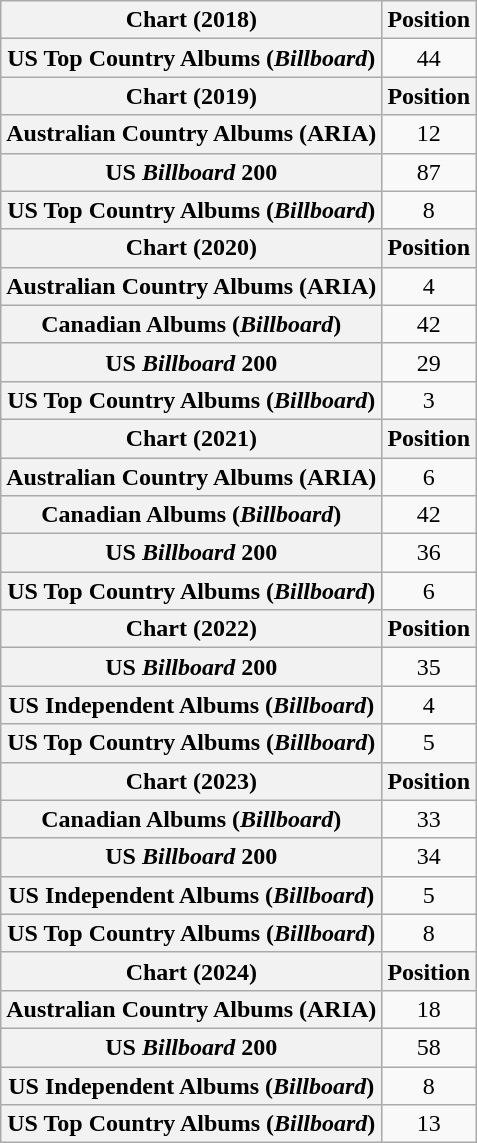<table class="wikitable plainrowheaders" style="text-align:center">
<tr>
<th scope="col">Chart (2018)</th>
<th scope="col">Position</th>
</tr>
<tr>
<th scope="row">US Top Country Albums (<em>Billboard</em>)</th>
<td>44</td>
</tr>
<tr>
<th scope="col">Chart (2019)</th>
<th scope="col">Position</th>
</tr>
<tr>
<th scope="row">Australian Country Albums (ARIA)</th>
<td>12</td>
</tr>
<tr>
<th scope="row">US <em>Billboard</em> 200</th>
<td>87</td>
</tr>
<tr>
<th scope="row">US Top Country Albums (<em>Billboard</em>)</th>
<td>8</td>
</tr>
<tr>
<th scope="col">Chart (2020)</th>
<th scope="col">Position</th>
</tr>
<tr>
<th scope="row">Australian Country Albums (ARIA)</th>
<td>4</td>
</tr>
<tr>
<th scope="row">Canadian Albums (<em>Billboard</em>)</th>
<td>42</td>
</tr>
<tr>
<th scope="row">US <em>Billboard</em> 200</th>
<td>29</td>
</tr>
<tr>
<th scope="row">US Top Country Albums (<em>Billboard</em>)</th>
<td>3</td>
</tr>
<tr>
<th scope="col">Chart (2021)</th>
<th scope="col">Position</th>
</tr>
<tr>
<th scope="row">Australian Country Albums (ARIA)</th>
<td>6</td>
</tr>
<tr>
<th scope="row">Canadian Albums (<em>Billboard</em>)</th>
<td>42</td>
</tr>
<tr>
<th scope="row">US <em>Billboard</em> 200</th>
<td>36</td>
</tr>
<tr>
<th scope="row">US Top Country Albums (<em>Billboard</em>)</th>
<td>6</td>
</tr>
<tr>
<th scope="col">Chart (2022)</th>
<th scope="col">Position</th>
</tr>
<tr>
<th scope="row">US <em>Billboard</em> 200</th>
<td>35</td>
</tr>
<tr>
<th scope="row">US Independent Albums (<em>Billboard</em>)</th>
<td>4</td>
</tr>
<tr>
<th scope="row">US Top Country Albums (<em>Billboard</em>)</th>
<td>5</td>
</tr>
<tr>
<th scope="col">Chart (2023)</th>
<th scope="col">Position</th>
</tr>
<tr>
<th scope="row">Canadian Albums (<em>Billboard</em>)</th>
<td>33</td>
</tr>
<tr>
<th scope="row">US <em>Billboard</em> 200</th>
<td>34</td>
</tr>
<tr>
<th scope="row">US Independent Albums (<em>Billboard</em>)</th>
<td>5</td>
</tr>
<tr>
<th scope="row">US Top Country Albums (<em>Billboard</em>)</th>
<td>8</td>
</tr>
<tr>
<th scope="col">Chart (2024)</th>
<th scope="col">Position</th>
</tr>
<tr>
<th scope="row">Australian Country Albums (ARIA)</th>
<td>18</td>
</tr>
<tr>
<th scope="row">US <em>Billboard</em> 200</th>
<td>58</td>
</tr>
<tr>
<th scope="row">US Independent Albums (<em>Billboard</em>)</th>
<td>8</td>
</tr>
<tr>
<th scope="row">US Top Country Albums (<em>Billboard</em>)</th>
<td>13</td>
</tr>
</table>
